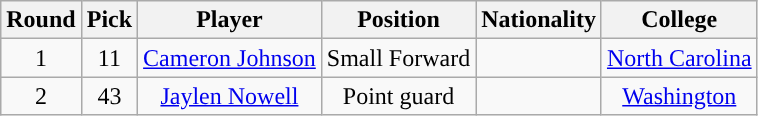<table class="wikitable sortable sortable">
<tr>
<th>Round</th>
<th>Pick</th>
<th>Player</th>
<th>Position</th>
<th>Nationality</th>
<th>College</th>
</tr>
<tr style="text-align: center">
<td>1</td>
<td>11</td>
<td><a href='#'>Cameron Johnson</a></td>
<td>Small Forward</td>
<td></td>
<td><a href='#'>North Carolina</a></td>
</tr>
<tr style="text-align: center">
<td>2</td>
<td>43</td>
<td><a href='#'>Jaylen Nowell</a></td>
<td>Point guard</td>
<td></td>
<td><a href='#'>Washington</a></td>
</tr>
</table>
